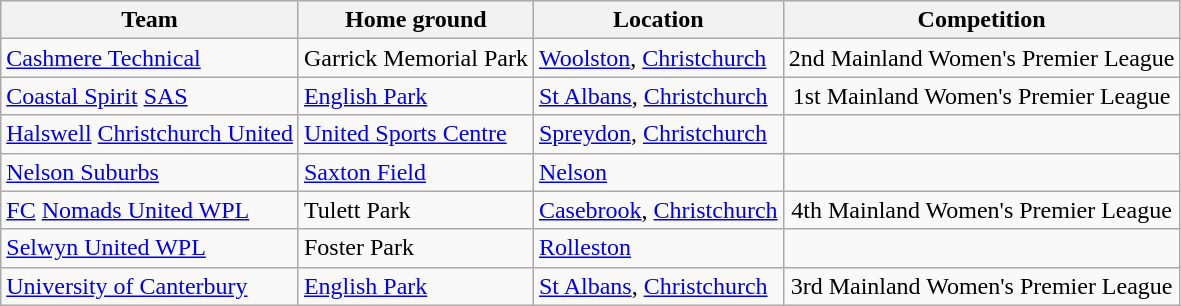<table class="wikitable sortable">
<tr>
<th>Team</th>
<th>Home ground</th>
<th>Location</th>
<th>Competition</th>
</tr>
<tr>
<td><a href='#'>Cashmere Technical</a></td>
<td>Garrick Memorial Park</td>
<td><a href='#'>Woolston</a>, <a href='#'>Christchurch</a></td>
<td align="center">2nd Mainland Women's Premier League</td>
</tr>
<tr>
<td><a href='#'>Coastal Spirit</a> <a href='#'>SAS</a></td>
<td><a href='#'>English Park</a></td>
<td><a href='#'>St Albans</a>, <a href='#'>Christchurch</a></td>
<td align="center">1st Mainland Women's Premier League</td>
</tr>
<tr>
<td><a href='#'>Halswell</a> <a href='#'>Christchurch United</a></td>
<td><a href='#'>United Sports Centre</a></td>
<td><a href='#'>Spreydon</a>, <a href='#'>Christchurch</a></td>
<td align="center"></td>
</tr>
<tr>
<td><a href='#'>Nelson Suburbs</a></td>
<td><a href='#'>Saxton Field</a></td>
<td><a href='#'>Nelson</a></td>
<td align="center"></td>
</tr>
<tr>
<td><a href='#'>FC</a> <a href='#'>Nomads United WPL</a></td>
<td>Tulett Park</td>
<td><a href='#'>Casebrook</a>, <a href='#'>Christchurch</a></td>
<td align="center">4th Mainland Women's Premier League</td>
</tr>
<tr>
<td><a href='#'>Selwyn United WPL</a></td>
<td>Foster Park</td>
<td><a href='#'>Rolleston</a></td>
<td align="center"></td>
</tr>
<tr>
<td><a href='#'>University of Canterbury</a></td>
<td><a href='#'>English Park</a></td>
<td><a href='#'>St Albans</a>, <a href='#'>Christchurch</a></td>
<td align="center">3rd Mainland Women's Premier League</td>
</tr>
</table>
